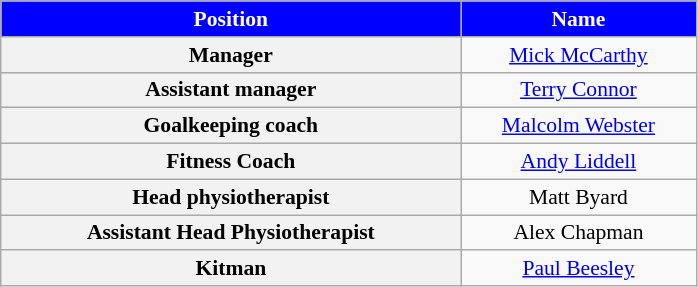<table class="wikitable"  style="text-align:center; font-size:90%; ">
<tr>
<th style="background:blue; color:white; width:300px;">Position</th>
<th style="background:blue; color:white; width:150px;">Name</th>
</tr>
<tr>
<th scope=row>Manager</th>
<td> <a href='#'>Mick McCarthy</a></td>
</tr>
<tr>
<th scope=row>Assistant manager</th>
<td> <a href='#'>Terry Connor</a></td>
</tr>
<tr>
<th scope=row>Goalkeeping coach</th>
<td> <a href='#'>Malcolm Webster</a></td>
</tr>
<tr>
<th scope=row>Fitness Coach</th>
<td> <a href='#'>Andy Liddell</a></td>
</tr>
<tr>
<th scope=row>Head physiotherapist</th>
<td> Matt Byard</td>
</tr>
<tr>
<th scope=row>Assistant Head Physiotherapist</th>
<td> Alex Chapman</td>
</tr>
<tr>
<th scope=row>Kitman</th>
<td> <a href='#'>Paul Beesley</a></td>
</tr>
</table>
